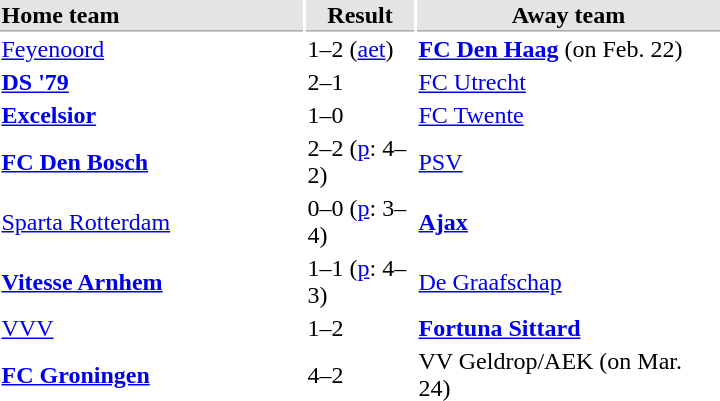<table>
<tr bgcolor="#E4E4E4">
<th style="border-bottom:1px solid #AAAAAA" width="200" align="left">Home team</th>
<th style="border-bottom:1px solid #AAAAAA" width="70" align="center">Result</th>
<th style="border-bottom:1px solid #AAAAAA" width="200">Away team</th>
</tr>
<tr>
<td><a href='#'>Feyenoord</a></td>
<td>1–2 (<a href='#'>aet</a>)</td>
<td><strong><a href='#'>FC Den Haag</a></strong> (on Feb. 22)</td>
</tr>
<tr>
<td><strong><a href='#'>DS '79</a></strong></td>
<td>2–1</td>
<td><a href='#'>FC Utrecht</a></td>
</tr>
<tr>
<td><strong><a href='#'>Excelsior</a></strong></td>
<td>1–0</td>
<td><a href='#'>FC Twente</a></td>
</tr>
<tr>
<td><strong><a href='#'>FC Den Bosch</a></strong></td>
<td>2–2 (<a href='#'>p</a>: 4–2)</td>
<td><a href='#'>PSV</a></td>
</tr>
<tr>
<td><a href='#'>Sparta Rotterdam</a></td>
<td>0–0 (<a href='#'>p</a>: 3–4)</td>
<td><strong><a href='#'>Ajax</a></strong></td>
</tr>
<tr>
<td><strong><a href='#'>Vitesse Arnhem</a></strong></td>
<td>1–1 (<a href='#'>p</a>: 4–3)</td>
<td><a href='#'>De Graafschap</a></td>
</tr>
<tr>
<td><a href='#'>VVV</a></td>
<td>1–2</td>
<td><strong><a href='#'>Fortuna Sittard</a></strong></td>
</tr>
<tr>
<td><strong><a href='#'>FC Groningen</a></strong></td>
<td>4–2</td>
<td>VV Geldrop/AEK (on Mar. 24)</td>
</tr>
</table>
